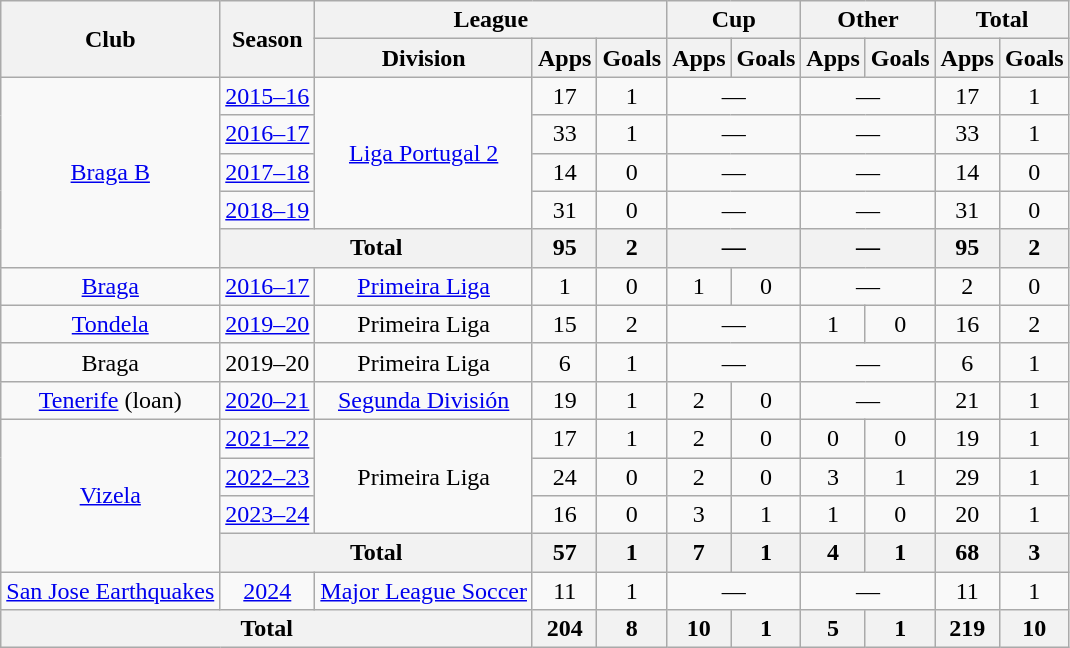<table class="wikitable" style="text-align: center">
<tr>
<th rowspan=2>Club</th>
<th rowspan=2>Season</th>
<th colspan=3>League</th>
<th colspan=2>Cup</th>
<th colspan=2>Other</th>
<th colspan=2>Total</th>
</tr>
<tr>
<th>Division</th>
<th>Apps</th>
<th>Goals</th>
<th>Apps</th>
<th>Goals</th>
<th>Apps</th>
<th>Goals</th>
<th>Apps</th>
<th>Goals</th>
</tr>
<tr>
<td rowspan="5"><a href='#'>Braga B</a></td>
<td><a href='#'>2015–16</a></td>
<td rowspan="4"><a href='#'>Liga Portugal 2</a></td>
<td>17</td>
<td>1</td>
<td colspan="2">—</td>
<td colspan="2">—</td>
<td>17</td>
<td>1</td>
</tr>
<tr>
<td><a href='#'>2016–17</a></td>
<td>33</td>
<td>1</td>
<td colspan="2">—</td>
<td colspan="2">—</td>
<td>33</td>
<td>1</td>
</tr>
<tr>
<td><a href='#'>2017–18</a></td>
<td>14</td>
<td>0</td>
<td colspan="2">—</td>
<td colspan="2">—</td>
<td>14</td>
<td>0</td>
</tr>
<tr>
<td><a href='#'>2018–19</a></td>
<td>31</td>
<td>0</td>
<td colspan="2">—</td>
<td colspan="2">—</td>
<td>31</td>
<td>0</td>
</tr>
<tr>
<th colspan="2">Total</th>
<th>95</th>
<th>2</th>
<th colspan="2">—</th>
<th colspan="2">—</th>
<th>95</th>
<th>2</th>
</tr>
<tr>
<td><a href='#'>Braga</a></td>
<td><a href='#'>2016–17</a></td>
<td><a href='#'>Primeira Liga</a></td>
<td>1</td>
<td>0</td>
<td>1</td>
<td>0</td>
<td colspan="2">—</td>
<td>2</td>
<td>0</td>
</tr>
<tr>
<td><a href='#'>Tondela</a></td>
<td><a href='#'>2019–20</a></td>
<td>Primeira Liga</td>
<td>15</td>
<td>2</td>
<td colspan="2">—</td>
<td>1</td>
<td>0</td>
<td>16</td>
<td>2</td>
</tr>
<tr>
<td>Braga</td>
<td>2019–20</td>
<td>Primeira Liga</td>
<td>6</td>
<td>1</td>
<td colspan="2">—</td>
<td colspan="2">—</td>
<td>6</td>
<td>1</td>
</tr>
<tr>
<td><a href='#'>Tenerife</a> (loan)</td>
<td><a href='#'>2020–21</a></td>
<td><a href='#'>Segunda División</a></td>
<td>19</td>
<td>1</td>
<td>2</td>
<td>0</td>
<td colspan="2">—</td>
<td>21</td>
<td>1</td>
</tr>
<tr>
<td rowspan="4"><a href='#'>Vizela</a></td>
<td><a href='#'>2021–22</a></td>
<td rowspan="3">Primeira Liga</td>
<td>17</td>
<td>1</td>
<td>2</td>
<td>0</td>
<td>0</td>
<td>0</td>
<td>19</td>
<td>1</td>
</tr>
<tr>
<td><a href='#'>2022–23</a></td>
<td>24</td>
<td>0</td>
<td>2</td>
<td>0</td>
<td>3</td>
<td>1</td>
<td>29</td>
<td>1</td>
</tr>
<tr>
<td><a href='#'>2023–24</a></td>
<td>16</td>
<td>0</td>
<td>3</td>
<td>1</td>
<td>1</td>
<td>0</td>
<td>20</td>
<td>1</td>
</tr>
<tr>
<th colspan="2">Total</th>
<th>57</th>
<th>1</th>
<th>7</th>
<th>1</th>
<th>4</th>
<th>1</th>
<th>68</th>
<th>3</th>
</tr>
<tr>
<td><a href='#'>San Jose Earthquakes</a></td>
<td><a href='#'>2024</a></td>
<td><a href='#'>Major League Soccer</a></td>
<td>11</td>
<td>1</td>
<td colspan="2">—</td>
<td colspan="2">—</td>
<td>11</td>
<td>1</td>
</tr>
<tr>
<th colspan="3">Total</th>
<th>204</th>
<th>8</th>
<th>10</th>
<th>1</th>
<th>5</th>
<th>1</th>
<th>219</th>
<th>10</th>
</tr>
</table>
